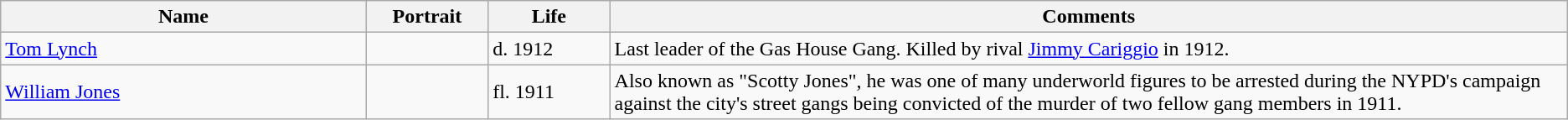<table class=wikitable>
<tr>
<th width="21%">Name</th>
<th width="7%">Portrait</th>
<th width="7%">Life</th>
<th width="55%">Comments</th>
</tr>
<tr>
<td><a href='#'>Tom Lynch</a></td>
<td></td>
<td>d. 1912</td>
<td>Last leader of the Gas House Gang. Killed by rival <a href='#'>Jimmy Cariggio</a> in 1912.</td>
</tr>
<tr>
<td><a href='#'>William Jones</a></td>
<td></td>
<td>fl. 1911</td>
<td>Also known as "Scotty Jones", he was one of many underworld figures to be arrested during the NYPD's campaign against the city's street gangs being convicted of the murder of two fellow gang members in 1911.</td>
</tr>
</table>
